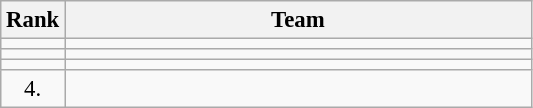<table class="wikitable" style="font-size:95%">
<tr>
<th>Rank</th>
<th align="left" style="width: 20em">Team</th>
</tr>
<tr>
<td align="center"></td>
<td></td>
</tr>
<tr>
<td align="center"></td>
<td></td>
</tr>
<tr>
<td align="center"></td>
<td></td>
</tr>
<tr>
<td rowspan=1 align="center">4.</td>
<td></td>
</tr>
</table>
